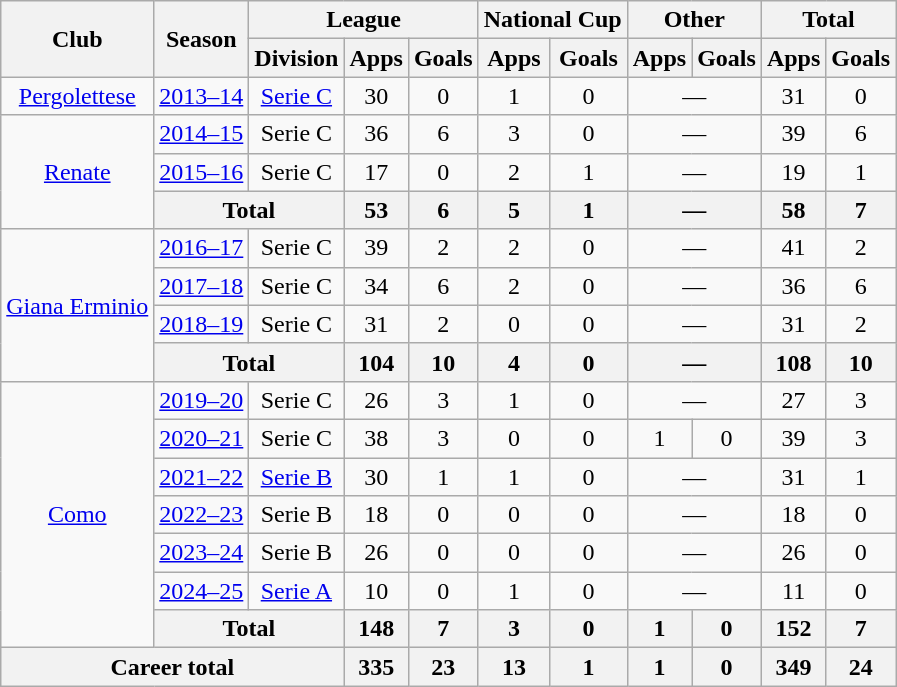<table class="wikitable" style="text-align: center;">
<tr>
<th rowspan="2">Club</th>
<th rowspan="2">Season</th>
<th colspan="3">League</th>
<th colspan="2">National Cup</th>
<th colspan="2">Other</th>
<th colspan="2">Total</th>
</tr>
<tr>
<th>Division</th>
<th>Apps</th>
<th>Goals</th>
<th>Apps</th>
<th>Goals</th>
<th>Apps</th>
<th>Goals</th>
<th>Apps</th>
<th>Goals</th>
</tr>
<tr>
<td><a href='#'>Pergolettese</a></td>
<td><a href='#'>2013–14</a></td>
<td><a href='#'>Serie C</a></td>
<td>30</td>
<td>0</td>
<td>1</td>
<td>0</td>
<td colspan="2">—</td>
<td>31</td>
<td>0</td>
</tr>
<tr>
<td rowspan="3"><a href='#'>Renate</a></td>
<td><a href='#'>2014–15</a></td>
<td>Serie C</td>
<td>36</td>
<td>6</td>
<td>3</td>
<td>0</td>
<td colspan="2">—</td>
<td>39</td>
<td>6</td>
</tr>
<tr>
<td><a href='#'>2015–16</a></td>
<td>Serie C</td>
<td>17</td>
<td>0</td>
<td>2</td>
<td>1</td>
<td colspan="2">—</td>
<td>19</td>
<td>1</td>
</tr>
<tr>
<th colspan="2">Total</th>
<th>53</th>
<th>6</th>
<th>5</th>
<th>1</th>
<th colspan="2">—</th>
<th>58</th>
<th>7</th>
</tr>
<tr>
<td rowspan="4"><a href='#'>Giana Erminio</a></td>
<td><a href='#'>2016–17</a></td>
<td>Serie C</td>
<td>39</td>
<td>2</td>
<td>2</td>
<td>0</td>
<td colspan="2">—</td>
<td>41</td>
<td>2</td>
</tr>
<tr>
<td><a href='#'>2017–18</a></td>
<td>Serie C</td>
<td>34</td>
<td>6</td>
<td>2</td>
<td>0</td>
<td colspan="2">—</td>
<td>36</td>
<td>6</td>
</tr>
<tr>
<td><a href='#'>2018–19</a></td>
<td>Serie C</td>
<td>31</td>
<td>2</td>
<td>0</td>
<td>0</td>
<td colspan="2">—</td>
<td>31</td>
<td>2</td>
</tr>
<tr>
<th colspan="2">Total</th>
<th>104</th>
<th>10</th>
<th>4</th>
<th>0</th>
<th colspan="2">—</th>
<th>108</th>
<th>10</th>
</tr>
<tr>
<td rowspan="7"><a href='#'>Como</a></td>
<td><a href='#'>2019–20</a></td>
<td>Serie C</td>
<td>26</td>
<td>3</td>
<td>1</td>
<td>0</td>
<td colspan="2">—</td>
<td>27</td>
<td>3</td>
</tr>
<tr>
<td><a href='#'>2020–21</a></td>
<td>Serie C</td>
<td>38</td>
<td>3</td>
<td>0</td>
<td>0</td>
<td>1</td>
<td>0</td>
<td>39</td>
<td>3</td>
</tr>
<tr>
<td><a href='#'>2021–22</a></td>
<td><a href='#'>Serie B</a></td>
<td>30</td>
<td>1</td>
<td>1</td>
<td>0</td>
<td colspan="2">—</td>
<td>31</td>
<td>1</td>
</tr>
<tr>
<td><a href='#'>2022–23</a></td>
<td>Serie B</td>
<td>18</td>
<td>0</td>
<td>0</td>
<td>0</td>
<td colspan="2">—</td>
<td>18</td>
<td>0</td>
</tr>
<tr>
<td><a href='#'>2023–24</a></td>
<td>Serie B</td>
<td>26</td>
<td>0</td>
<td>0</td>
<td>0</td>
<td colspan="2">—</td>
<td>26</td>
<td>0</td>
</tr>
<tr>
<td><a href='#'>2024–25</a></td>
<td><a href='#'>Serie A</a></td>
<td>10</td>
<td>0</td>
<td>1</td>
<td>0</td>
<td colspan="2">—</td>
<td>11</td>
<td>0</td>
</tr>
<tr>
<th colspan="2">Total</th>
<th>148</th>
<th>7</th>
<th>3</th>
<th>0</th>
<th>1</th>
<th>0</th>
<th>152</th>
<th>7</th>
</tr>
<tr>
<th colspan="3">Career total</th>
<th>335</th>
<th>23</th>
<th>13</th>
<th>1</th>
<th>1</th>
<th>0</th>
<th>349</th>
<th>24</th>
</tr>
</table>
